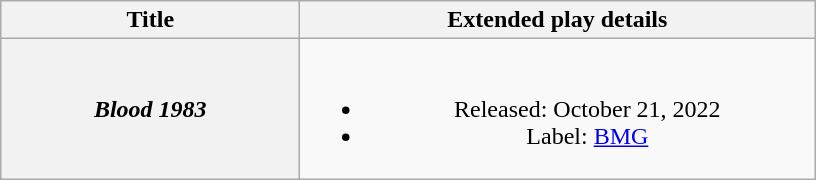<table class="wikitable plainrowheaders" style="text-align:center;">
<tr>
<th scope="col" style="width:12em;">Title</th>
<th scope="col" style="width:21em;">Extended play details</th>
</tr>
<tr>
<th scope="row"><em>Blood 1983</em></th>
<td><br><ul><li>Released: October 21, 2022</li><li>Label: <a href='#'>BMG</a></li></ul></td>
</tr>
</table>
